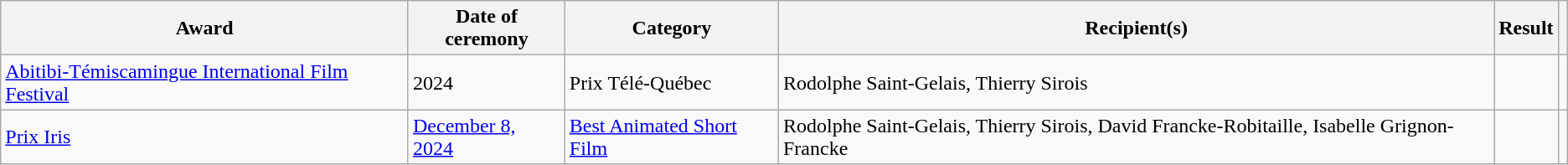<table class="wikitable sortable plainrowheaders">
<tr>
<th scope="col">Award</th>
<th scope="col">Date of ceremony</th>
<th scope="col">Category</th>
<th scope="col">Recipient(s)</th>
<th scope="col">Result</th>
<th scope="col" class="unsortable"></th>
</tr>
<tr>
<td><a href='#'>Abitibi-Témiscamingue International Film Festival</a></td>
<td>2024</td>
<td>Prix Télé-Québec</td>
<td>Rodolphe Saint-Gelais, Thierry Sirois</td>
<td></td>
<td></td>
</tr>
<tr>
<td><a href='#'>Prix Iris</a></td>
<td><a href='#'>December 8, 2024</a></td>
<td><a href='#'>Best Animated Short Film</a></td>
<td>Rodolphe Saint-Gelais, Thierry Sirois, David Francke-Robitaille, Isabelle Grignon-Francke</td>
<td></td>
<td></td>
</tr>
</table>
